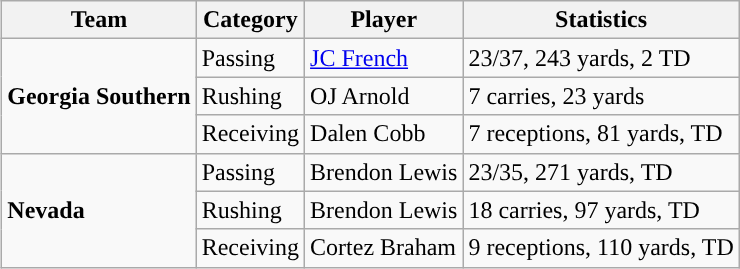<table class="wikitable" style="float: right;">
<tr>
<th>Team</th>
<th>Category</th>
<th>Player</th>
<th>Statistics</th>
</tr>
<tr>
<td rowspan=3><strong>Georgia Southern</strong></td>
<td>Passing</td>
<td><a href='#'>JC French</a></td>
<td>23/37, 243 yards, 2 TD</td>
</tr>
<tr>
<td>Rushing</td>
<td>OJ Arnold</td>
<td>7 carries, 23 yards</td>
</tr>
<tr>
<td>Receiving</td>
<td>Dalen Cobb</td>
<td>7 receptions, 81 yards, TD</td>
</tr>
<tr>
<td rowspan=3><strong>Nevada</strong></td>
<td>Passing</td>
<td>Brendon Lewis</td>
<td>23/35, 271 yards, TD</td>
</tr>
<tr>
<td>Rushing</td>
<td>Brendon Lewis</td>
<td>18 carries, 97 yards, TD</td>
</tr>
<tr>
<td>Receiving</td>
<td>Cortez Braham</td>
<td>9 receptions, 110 yards, TD</td>
</tr>
</table>
